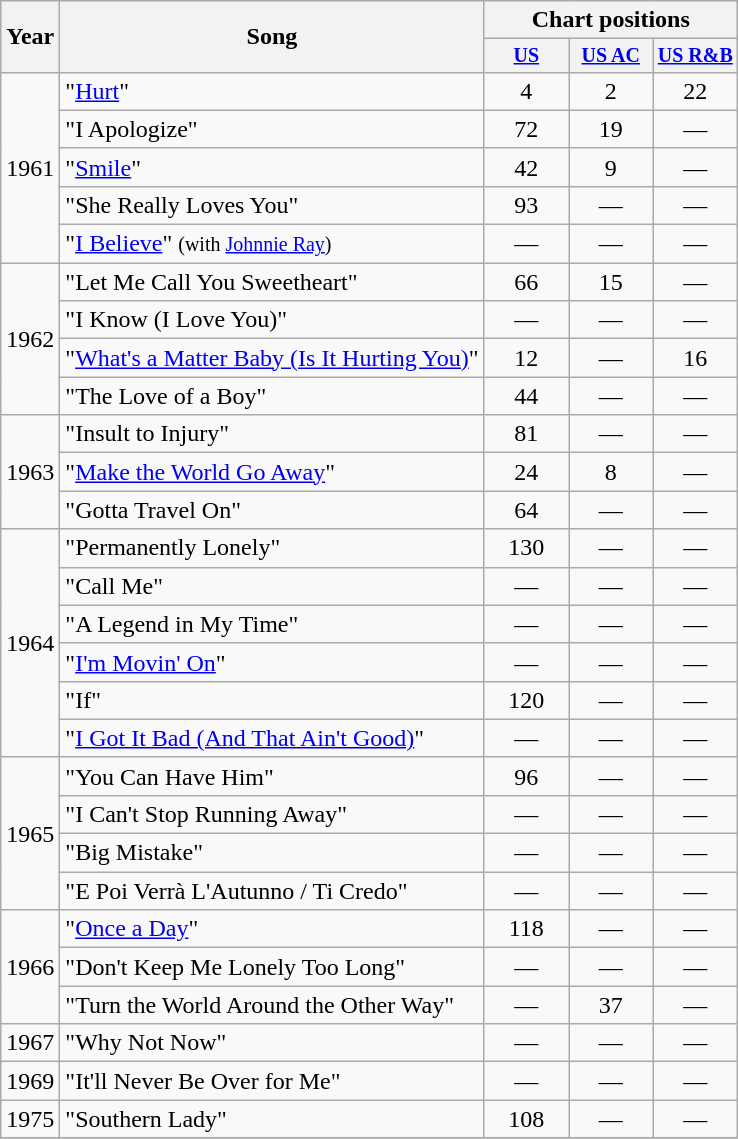<table class="wikitable" style="text-align:center;">
<tr>
<th rowspan="2">Year</th>
<th rowspan="2">Song</th>
<th colspan="3">Chart positions</th>
</tr>
<tr style="font-size:smaller;">
<th width="50"><a href='#'>US</a></th>
<th width="50"><a href='#'>US AC</a></th>
<th width="50"><a href='#'>US R&B</a></th>
</tr>
<tr>
<td rowspan="5">1961</td>
<td align="left">"<a href='#'>Hurt</a>"</td>
<td>4</td>
<td>2</td>
<td>22</td>
</tr>
<tr>
<td align="left">"I Apologize"</td>
<td>72</td>
<td>19</td>
<td>—</td>
</tr>
<tr>
<td align="left">"<a href='#'>Smile</a>"</td>
<td>42</td>
<td>9</td>
<td>—</td>
</tr>
<tr>
<td align="left">"She Really Loves You"</td>
<td>93</td>
<td>—</td>
<td>—</td>
</tr>
<tr>
<td align="left">"<a href='#'>I Believe</a>" <small>(with <a href='#'>Johnnie Ray</a>)</small></td>
<td>—</td>
<td>—</td>
<td>—</td>
</tr>
<tr>
<td rowspan="4">1962</td>
<td align="left">"Let Me Call You Sweetheart"</td>
<td>66</td>
<td>15</td>
<td>—</td>
</tr>
<tr>
<td align="left">"I Know (I Love You)"</td>
<td>—</td>
<td>—</td>
<td>—</td>
</tr>
<tr>
<td align="left">"<a href='#'>What's a Matter Baby (Is It Hurting You)</a>"</td>
<td>12</td>
<td>—</td>
<td>16</td>
</tr>
<tr>
<td align="left">"The Love of a Boy"</td>
<td>44</td>
<td>—</td>
<td>—</td>
</tr>
<tr>
<td rowspan="3">1963</td>
<td align="left">"Insult to Injury"</td>
<td>81</td>
<td>—</td>
<td>—</td>
</tr>
<tr>
<td align="left">"<a href='#'>Make the World Go Away</a>"</td>
<td>24</td>
<td>8</td>
<td>—</td>
</tr>
<tr>
<td align="left">"Gotta Travel On"</td>
<td>64</td>
<td>—</td>
<td>—</td>
</tr>
<tr>
<td rowspan="6">1964</td>
<td align="left">"Permanently Lonely"</td>
<td>130</td>
<td>—</td>
<td>—</td>
</tr>
<tr>
<td align="left">"Call Me"</td>
<td>—</td>
<td>—</td>
<td>—</td>
</tr>
<tr>
<td align="left">"A Legend in My Time"</td>
<td>—</td>
<td>—</td>
<td>—</td>
</tr>
<tr>
<td align="left">"<a href='#'>I'm Movin' On</a>"</td>
<td>—</td>
<td>—</td>
<td>—</td>
</tr>
<tr>
<td align="left">"If"</td>
<td>120</td>
<td>—</td>
<td>—</td>
</tr>
<tr>
<td align="left">"<a href='#'>I Got It Bad (And That Ain't Good)</a>"</td>
<td>—</td>
<td>—</td>
<td>—</td>
</tr>
<tr>
<td rowspan="4">1965</td>
<td align="left">"You Can Have Him"</td>
<td>96</td>
<td>—</td>
<td>—</td>
</tr>
<tr>
<td align="left">"I Can't Stop Running Away"</td>
<td>—</td>
<td>—</td>
<td>—</td>
</tr>
<tr>
<td align="left">"Big Mistake"</td>
<td>—</td>
<td>—</td>
<td>—</td>
</tr>
<tr>
<td align="left">"E Poi Verrà L'Autunno / Ti Credo"</td>
<td>—</td>
<td>—</td>
<td>—</td>
</tr>
<tr>
<td rowspan="3">1966</td>
<td align="left">"<a href='#'>Once a Day</a>"</td>
<td>118</td>
<td>—</td>
<td>—</td>
</tr>
<tr>
<td align="left">"Don't Keep Me Lonely Too Long"</td>
<td>—</td>
<td>—</td>
<td>—</td>
</tr>
<tr>
<td align="left">"Turn the World Around the Other Way"</td>
<td>—</td>
<td>37</td>
<td>—</td>
</tr>
<tr>
<td>1967</td>
<td align="left">"Why Not Now"</td>
<td>—</td>
<td>—</td>
<td>—</td>
</tr>
<tr>
<td>1969</td>
<td align="left">"It'll Never Be Over for Me"</td>
<td>—</td>
<td>—</td>
<td>—</td>
</tr>
<tr>
<td>1975</td>
<td align="left">"Southern Lady"</td>
<td>108</td>
<td>—</td>
<td>—</td>
</tr>
<tr>
</tr>
</table>
